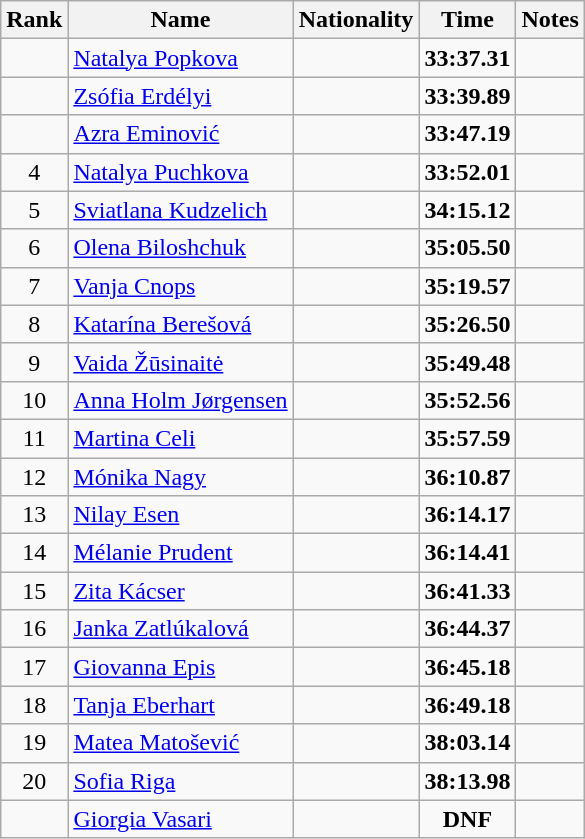<table class="wikitable sortable" style="text-align:center">
<tr>
<th>Rank</th>
<th>Name</th>
<th>Nationality</th>
<th>Time</th>
<th>Notes</th>
</tr>
<tr>
<td></td>
<td align=left><a href='#'>Natalya Popkova</a></td>
<td align=left></td>
<td><strong>33:37.31</strong></td>
<td></td>
</tr>
<tr>
<td></td>
<td align=left><a href='#'>Zsófia Erdélyi</a></td>
<td align=left></td>
<td><strong>33:39.89</strong></td>
<td></td>
</tr>
<tr>
<td></td>
<td align=left><a href='#'>Azra Eminović</a></td>
<td align=left></td>
<td><strong>33:47.19</strong></td>
<td></td>
</tr>
<tr>
<td>4</td>
<td align=left><a href='#'>Natalya Puchkova</a></td>
<td align=left></td>
<td><strong>33:52.01</strong></td>
<td></td>
</tr>
<tr>
<td>5</td>
<td align=left><a href='#'>Sviatlana Kudzelich</a></td>
<td align=left></td>
<td><strong>34:15.12</strong></td>
<td></td>
</tr>
<tr>
<td>6</td>
<td align=left><a href='#'>Olena Biloshchuk</a></td>
<td align=left></td>
<td><strong>35:05.50</strong></td>
<td></td>
</tr>
<tr>
<td>7</td>
<td align=left><a href='#'>Vanja Cnops</a></td>
<td align=left></td>
<td><strong>35:19.57</strong></td>
<td></td>
</tr>
<tr>
<td>8</td>
<td align=left><a href='#'>Katarína Berešová</a></td>
<td align=left></td>
<td><strong>35:26.50</strong></td>
<td></td>
</tr>
<tr>
<td>9</td>
<td align=left><a href='#'>Vaida Žūsinaitė</a></td>
<td align=left></td>
<td><strong>35:49.48</strong></td>
<td></td>
</tr>
<tr>
<td>10</td>
<td align=left><a href='#'>Anna Holm Jørgensen</a></td>
<td align=left></td>
<td><strong>35:52.56</strong></td>
<td></td>
</tr>
<tr>
<td>11</td>
<td align=left><a href='#'>Martina Celi</a></td>
<td align=left></td>
<td><strong>35:57.59</strong></td>
<td></td>
</tr>
<tr>
<td>12</td>
<td align=left><a href='#'>Mónika Nagy</a></td>
<td align=left></td>
<td><strong>36:10.87</strong></td>
<td></td>
</tr>
<tr>
<td>13</td>
<td align=left><a href='#'>Nilay Esen</a></td>
<td align=left></td>
<td><strong>36:14.17</strong></td>
<td></td>
</tr>
<tr>
<td>14</td>
<td align=left><a href='#'>Mélanie Prudent</a></td>
<td align=left></td>
<td><strong>36:14.41</strong></td>
<td></td>
</tr>
<tr>
<td>15</td>
<td align=left><a href='#'>Zita Kácser</a></td>
<td align=left></td>
<td><strong>36:41.33</strong></td>
<td></td>
</tr>
<tr>
<td>16</td>
<td align=left><a href='#'>Janka Zatlúkalová</a></td>
<td align=left></td>
<td><strong>36:44.37</strong></td>
<td></td>
</tr>
<tr>
<td>17</td>
<td align=left><a href='#'>Giovanna Epis</a></td>
<td align=left></td>
<td><strong>36:45.18</strong></td>
<td></td>
</tr>
<tr>
<td>18</td>
<td align=left><a href='#'>Tanja Eberhart</a></td>
<td align=left></td>
<td><strong>36:49.18</strong></td>
<td></td>
</tr>
<tr>
<td>19</td>
<td align=left><a href='#'>Matea Matošević</a></td>
<td align=left></td>
<td><strong>38:03.14</strong></td>
<td></td>
</tr>
<tr>
<td>20</td>
<td align=left><a href='#'>Sofia Riga</a></td>
<td align=left></td>
<td><strong>38:13.98</strong></td>
<td></td>
</tr>
<tr>
<td></td>
<td align=left><a href='#'>Giorgia Vasari</a></td>
<td align=left></td>
<td><strong>DNF</strong></td>
<td></td>
</tr>
</table>
